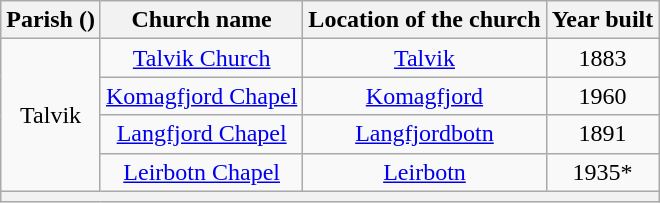<table class="wikitable" style="text-align:center">
<tr>
<th>Parish ()</th>
<th>Church name</th>
<th>Location of the church</th>
<th>Year built</th>
</tr>
<tr>
<td rowspan="4">Talvik</td>
<td><a href='#'>Talvik Church</a></td>
<td><a href='#'>Talvik</a></td>
<td>1883</td>
</tr>
<tr>
<td><a href='#'>Komagfjord Chapel</a></td>
<td><a href='#'>Komagfjord</a></td>
<td>1960</td>
</tr>
<tr>
<td><a href='#'>Langfjord Chapel</a></td>
<td><a href='#'>Langfjordbotn</a></td>
<td>1891</td>
</tr>
<tr>
<td><a href='#'>Leirbotn Chapel</a></td>
<td><a href='#'>Leirbotn</a></td>
<td>1935*</td>
</tr>
<tr>
<th colspan="4"></th>
</tr>
</table>
